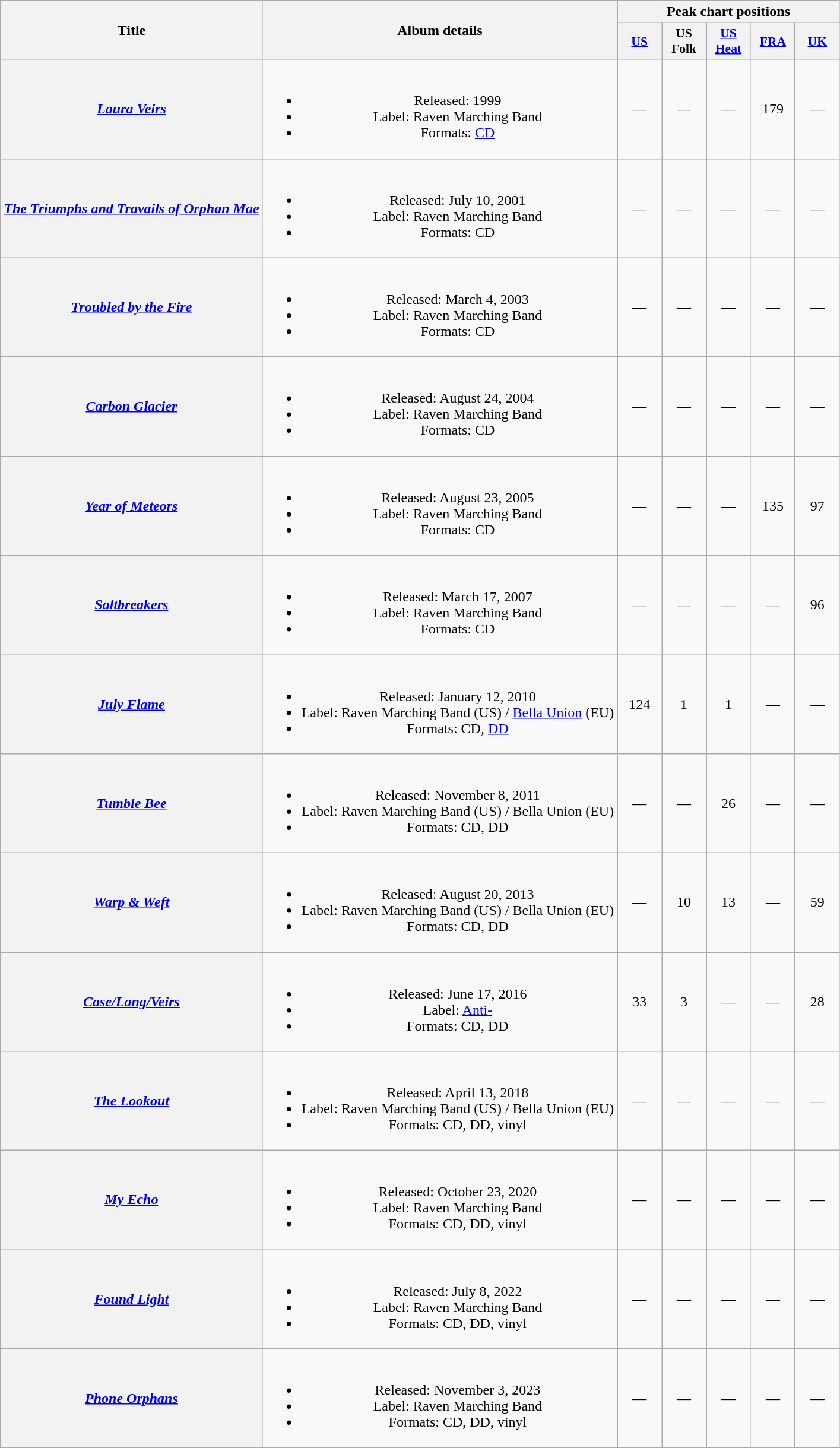<table class="wikitable plainrowheaders" style="text-align:center;">
<tr>
<th scope="col" rowspan="2">Title</th>
<th scope="col" rowspan="2">Album details</th>
<th scope="col" colspan="5">Peak chart positions</th>
</tr>
<tr>
<th style="width:3em;font-size:90%"><a href='#'>US</a><br></th>
<th style="width:3em;font-size:90%">US<br>Folk<br></th>
<th style="width:3em;font-size:90%"><a href='#'>US<br>Heat</a><br></th>
<th style="width:3em;font-size:90%"><a href='#'>FRA</a><br></th>
<th style="width:3em;font-size:90%"><a href='#'>UK</a><br></th>
</tr>
<tr>
<th scope="row"><em><a href='#'>Laura Veirs</a></em></th>
<td><br><ul><li>Released: 1999</li><li>Label: Raven Marching Band</li><li>Formats: <a href='#'>CD</a></li></ul></td>
<td>—</td>
<td>—</td>
<td>—</td>
<td>179</td>
<td>—</td>
</tr>
<tr>
<th scope="row"><em><a href='#'>The Triumphs and Travails of Orphan Mae</a></em></th>
<td><br><ul><li>Released: July 10, 2001</li><li>Label: Raven Marching Band</li><li>Formats: CD</li></ul></td>
<td>—</td>
<td>—</td>
<td>—</td>
<td>—</td>
<td>—</td>
</tr>
<tr>
<th scope="row"><em><a href='#'>Troubled by the Fire</a></em></th>
<td><br><ul><li>Released: March 4, 2003</li><li>Label: Raven Marching Band</li><li>Formats: CD</li></ul></td>
<td>—</td>
<td>—</td>
<td>—</td>
<td>—</td>
<td>—</td>
</tr>
<tr>
<th scope="row"><em><a href='#'>Carbon Glacier</a></em></th>
<td><br><ul><li>Released: August 24, 2004</li><li>Label: Raven Marching Band</li><li>Formats: CD</li></ul></td>
<td>—</td>
<td>—</td>
<td>—</td>
<td>—</td>
<td>—</td>
</tr>
<tr>
<th scope="row"><em><a href='#'>Year of Meteors</a></em></th>
<td><br><ul><li>Released: August 23, 2005</li><li>Label: Raven Marching Band</li><li>Formats: CD</li></ul></td>
<td>—</td>
<td>—</td>
<td>—</td>
<td>135</td>
<td>97</td>
</tr>
<tr>
<th scope="row"><em><a href='#'>Saltbreakers</a></em></th>
<td><br><ul><li>Released: March 17, 2007</li><li>Label: Raven Marching Band</li><li>Formats: CD</li></ul></td>
<td>—</td>
<td>—</td>
<td>—</td>
<td>—</td>
<td>96</td>
</tr>
<tr>
<th scope="row"><em><a href='#'>July Flame</a></em></th>
<td><br><ul><li>Released: January 12, 2010</li><li>Label: Raven Marching Band (US) / <a href='#'>Bella Union</a> (EU)</li><li>Formats: CD, <a href='#'>DD</a></li></ul></td>
<td>124</td>
<td>1</td>
<td>1</td>
<td>—</td>
<td>—</td>
</tr>
<tr>
<th scope="row"><em><a href='#'>Tumble Bee</a></em></th>
<td><br><ul><li>Released: November 8, 2011</li><li>Label: Raven Marching Band (US) / Bella Union (EU)</li><li>Formats: CD, DD</li></ul></td>
<td>—</td>
<td>—</td>
<td>26</td>
<td>—</td>
<td>—</td>
</tr>
<tr>
<th scope="row"><em><a href='#'>Warp & Weft</a></em></th>
<td><br><ul><li>Released: August 20, 2013</li><li>Label: Raven Marching Band (US) / Bella Union (EU)</li><li>Formats: CD, DD</li></ul></td>
<td>—</td>
<td>10</td>
<td>13</td>
<td>—</td>
<td>59</td>
</tr>
<tr>
<th scope="row"><em><a href='#'>Case/Lang/Veirs</a></em><br></th>
<td><br><ul><li>Released: June 17, 2016</li><li>Label: <a href='#'>Anti-</a></li><li>Formats: CD, DD</li></ul></td>
<td>33</td>
<td>3</td>
<td>—</td>
<td>—</td>
<td>28</td>
</tr>
<tr>
<th scope="row"><em><a href='#'>The Lookout</a></em></th>
<td><br><ul><li>Released: April 13, 2018</li><li>Label: Raven Marching Band (US) / Bella Union (EU)</li><li>Formats: CD, DD, vinyl</li></ul></td>
<td>—</td>
<td>—</td>
<td>—</td>
<td>—</td>
<td>—</td>
</tr>
<tr>
<th scope="row"><em><a href='#'>My Echo</a></em></th>
<td><br><ul><li>Released: October 23, 2020</li><li>Label: Raven Marching Band</li><li>Formats: CD, DD, vinyl</li></ul></td>
<td>—</td>
<td>—</td>
<td>—</td>
<td>—</td>
<td>—</td>
</tr>
<tr>
<th scope="row"><em><a href='#'>Found Light</a></em></th>
<td><br><ul><li>Released: July 8, 2022</li><li>Label: Raven Marching Band</li><li>Formats: CD, DD, vinyl</li></ul></td>
<td>—</td>
<td>—</td>
<td>—</td>
<td>—</td>
<td>—</td>
</tr>
<tr>
<th scope="row"><em><a href='#'>Phone Orphans</a></em></th>
<td><br><ul><li>Released: November 3, 2023</li><li>Label: Raven Marching Band</li><li>Formats: CD, DD, vinyl</li></ul></td>
<td>—</td>
<td>—</td>
<td>—</td>
<td>—</td>
<td>—</td>
</tr>
</table>
